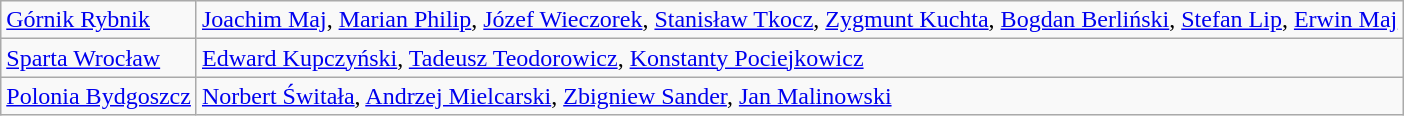<table class=wikitable>
<tr>
<td><a href='#'>Górnik Rybnik</a></td>
<td><a href='#'>Joachim Maj</a>, <a href='#'>Marian Philip</a>, <a href='#'>Józef Wieczorek</a>, <a href='#'>Stanisław Tkocz</a>, <a href='#'>Zygmunt Kuchta</a>, <a href='#'>Bogdan Berliński</a>, <a href='#'>Stefan Lip</a>, <a href='#'>Erwin Maj</a></td>
</tr>
<tr>
<td><a href='#'>Sparta Wrocław</a></td>
<td><a href='#'>Edward Kupczyński</a>, <a href='#'>Tadeusz Teodorowicz</a>, <a href='#'>Konstanty Pociejkowicz</a></td>
</tr>
<tr>
<td><a href='#'>Polonia Bydgoszcz</a></td>
<td><a href='#'>Norbert Świtała</a>, <a href='#'>Andrzej Mielcarski</a>, <a href='#'>Zbigniew Sander</a>, <a href='#'>Jan Malinowski</a></td>
</tr>
</table>
